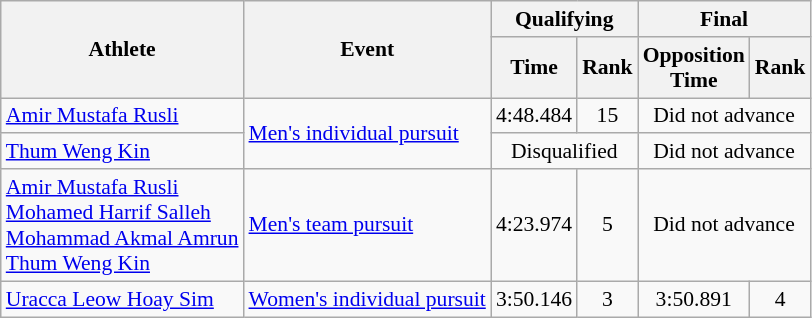<table class=wikitable style="text-align:center; font-size:90%">
<tr>
<th rowspan=2>Athlete</th>
<th rowspan=2>Event</th>
<th colspan=2>Qualifying</th>
<th colspan=2>Final</th>
</tr>
<tr>
<th>Time</th>
<th>Rank</th>
<th>Opposition<br>Time</th>
<th>Rank</th>
</tr>
<tr>
<td align=left><a href='#'>Amir Mustafa Rusli</a></td>
<td align=left rowspan=2><a href='#'>Men's individual pursuit</a></td>
<td>4:48.484</td>
<td>15</td>
<td colspan=2>Did not advance</td>
</tr>
<tr>
<td align=left><a href='#'>Thum Weng Kin</a></td>
<td colspan=2>Disqualified</td>
<td colspan=2>Did not advance</td>
</tr>
<tr>
<td align=left><a href='#'>Amir Mustafa Rusli</a><br><a href='#'>Mohamed Harrif Salleh</a><br><a href='#'>Mohammad Akmal Amrun</a><br><a href='#'>Thum Weng Kin</a></td>
<td align=left><a href='#'>Men's team pursuit</a></td>
<td>4:23.974</td>
<td>5</td>
<td colspan=2>Did not advance</td>
</tr>
<tr>
<td align="left"><a href='#'>Uracca Leow Hoay Sim</a></td>
<td align=left><a href='#'>Women's individual pursuit</a></td>
<td>3:50.146</td>
<td>3 <strong></strong></td>
<td>3:50.891</td>
<td>4</td>
</tr>
</table>
